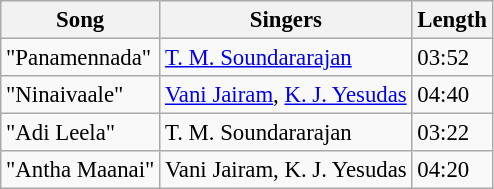<table class="wikitable" style="font-size:95%;">
<tr>
<th>Song</th>
<th>Singers</th>
<th>Length</th>
</tr>
<tr>
<td>"Panamennada"</td>
<td><a href='#'>T. M. Soundararajan</a></td>
<td>03:52</td>
</tr>
<tr>
<td>"Ninaivaale"</td>
<td><a href='#'>Vani Jairam</a>, <a href='#'>K. J. Yesudas</a></td>
<td>04:40</td>
</tr>
<tr>
<td>"Adi Leela"</td>
<td>T. M. Soundararajan</td>
<td>03:22</td>
</tr>
<tr>
<td>"Antha Maanai"</td>
<td>Vani Jairam, K. J. Yesudas</td>
<td>04:20</td>
</tr>
</table>
